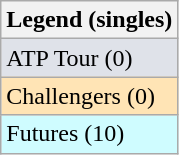<table class="wikitable">
<tr>
<th>Legend (singles)</th>
</tr>
<tr bgcolor="#dfe2e9">
<td>ATP Tour (0)</td>
</tr>
<tr bgcolor="moccasin">
<td>Challengers (0)</td>
</tr>
<tr bgcolor="CFFCFF">
<td>Futures (10)</td>
</tr>
</table>
